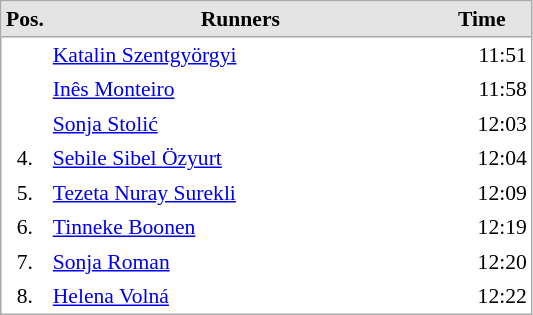<table cellspacing="0" cellpadding="3" style="border:1px solid #AAAAAA;font-size:90%">
<tr bgcolor="#E4E4E4">
<th style="border-bottom:1px solid #AAAAAA" width=10>Pos.</th>
<th style="border-bottom:1px solid #AAAAAA" width=250>Runners</th>
<th style="border-bottom:1px solid #AAAAAA" width=60>Time</th>
</tr>
<tr align="center">
<td align="center"></td>
<td align="left"> <a href='#'>Katalin Szentgyörgyi</a></td>
<td align="right">11:51</td>
</tr>
<tr align="center">
<td align="center"></td>
<td align="left"> <a href='#'>Inês Monteiro</a></td>
<td align="right">11:58</td>
</tr>
<tr align="center">
<td align="center"></td>
<td align="left"> <a href='#'>Sonja Stolić</a></td>
<td align="right">12:03</td>
</tr>
<tr align="center">
<td align="center">4.</td>
<td align="left"> <a href='#'>Sebile Sibel Özyurt</a></td>
<td align="right">12:04</td>
</tr>
<tr align="center">
<td align="center">5.</td>
<td align="left"> <a href='#'>Tezeta Nuray Surekli</a></td>
<td align="right">12:09</td>
</tr>
<tr align="center">
<td align="center">6.</td>
<td align="left"> <a href='#'>Tinneke Boonen</a></td>
<td align="right">12:19</td>
</tr>
<tr align="center">
<td align="center">7.</td>
<td align="left"> <a href='#'>Sonja Roman</a></td>
<td align="right">12:20</td>
</tr>
<tr align="center">
<td align="center">8.</td>
<td align="left"> <a href='#'>Helena Volná</a></td>
<td align="right">12:22</td>
</tr>
</table>
